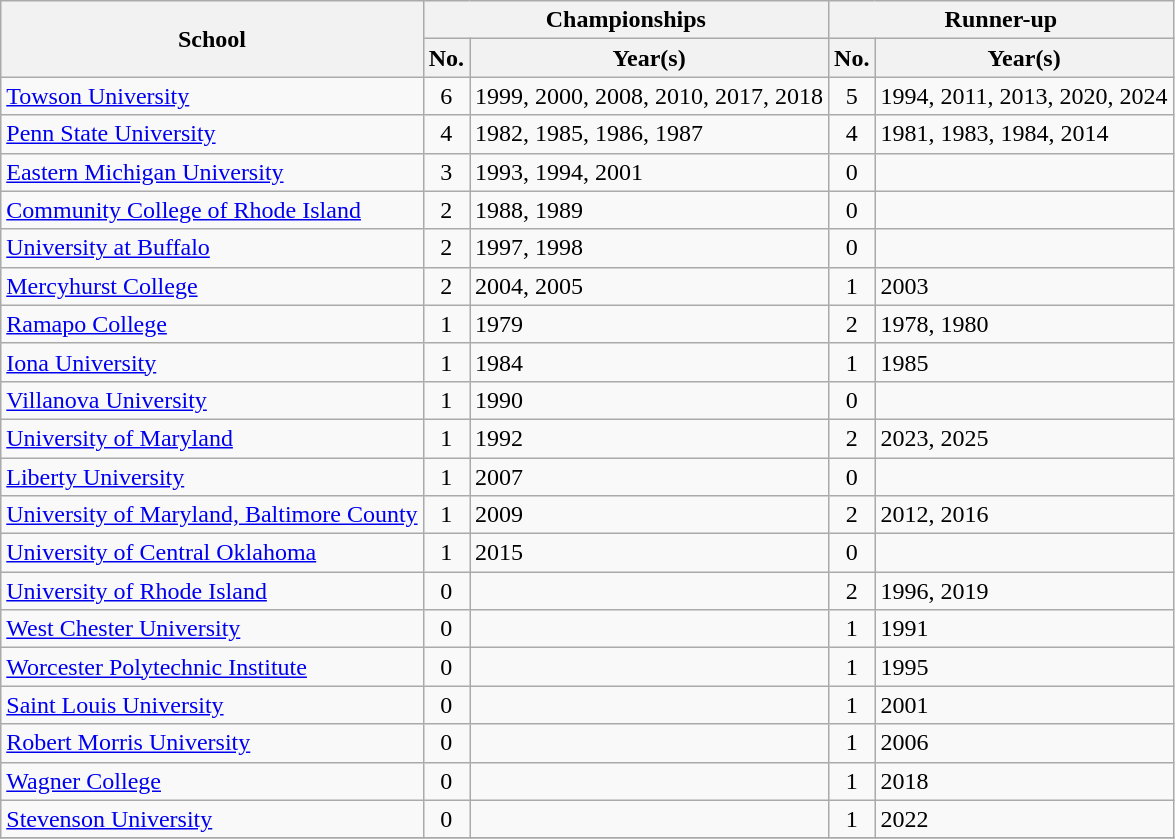<table class="wikitable sortable">
<tr>
<th rowspan="2">School</th>
<th colspan="2">Championships</th>
<th colspan="2">Runner-up</th>
</tr>
<tr>
<th align=center>No.</th>
<th>Year(s)</th>
<th align=center>No.</th>
<th>Year(s)</th>
</tr>
<tr>
<td><a href='#'>Towson University</a></td>
<td align="center">6</td>
<td>1999, 2000, 2008, 2010, 2017, 2018</td>
<td align="center">5</td>
<td>1994, 2011, 2013, 2020, 2024</td>
</tr>
<tr>
<td><a href='#'>Penn State University</a></td>
<td align="center">4</td>
<td>1982, 1985, 1986, 1987</td>
<td align="center">4</td>
<td>1981, 1983, 1984, 2014</td>
</tr>
<tr>
<td><a href='#'>Eastern Michigan University</a></td>
<td align="center">3</td>
<td>1993, 1994, 2001</td>
<td align="center">0</td>
<td></td>
</tr>
<tr>
<td><a href='#'>Community College of Rhode Island</a></td>
<td align="center">2</td>
<td>1988, 1989</td>
<td align="center">0</td>
<td></td>
</tr>
<tr>
<td><a href='#'>University at Buffalo</a></td>
<td align="center">2</td>
<td>1997, 1998</td>
<td align="center">0</td>
<td></td>
</tr>
<tr>
<td><a href='#'>Mercyhurst College</a></td>
<td align="center">2</td>
<td>2004, 2005</td>
<td align="center">1</td>
<td>2003</td>
</tr>
<tr>
<td><a href='#'>Ramapo College</a></td>
<td align="center">1</td>
<td>1979</td>
<td align="center">2</td>
<td>1978, 1980</td>
</tr>
<tr>
<td><a href='#'>Iona University</a></td>
<td align="center">1</td>
<td>1984</td>
<td align="center">1</td>
<td>1985</td>
</tr>
<tr>
<td><a href='#'>Villanova University</a></td>
<td align="center">1</td>
<td>1990</td>
<td align="center">0</td>
<td></td>
</tr>
<tr>
<td><a href='#'>University of Maryland</a></td>
<td align="center">1</td>
<td>1992</td>
<td align="center">2</td>
<td>2023, 2025</td>
</tr>
<tr>
<td><a href='#'>Liberty University</a></td>
<td align="center">1</td>
<td>2007</td>
<td align="center">0</td>
<td></td>
</tr>
<tr>
<td><a href='#'>University of Maryland, Baltimore County</a></td>
<td align="center">1</td>
<td>2009</td>
<td align="center">2</td>
<td>2012, 2016</td>
</tr>
<tr>
<td><a href='#'>University of Central Oklahoma</a></td>
<td align="center">1</td>
<td>2015</td>
<td align="center">0</td>
<td></td>
</tr>
<tr>
<td><a href='#'>University of Rhode Island</a></td>
<td align="center">0</td>
<td></td>
<td align="center">2</td>
<td>1996, 2019</td>
</tr>
<tr>
<td><a href='#'>West Chester University</a></td>
<td align="center">0</td>
<td></td>
<td align="center">1</td>
<td>1991</td>
</tr>
<tr>
<td><a href='#'>Worcester Polytechnic Institute</a></td>
<td align="center">0</td>
<td></td>
<td align="center">1</td>
<td>1995</td>
</tr>
<tr>
<td><a href='#'>Saint Louis University</a></td>
<td align="center">0</td>
<td></td>
<td align="center">1</td>
<td>2001</td>
</tr>
<tr>
<td><a href='#'>Robert Morris University</a></td>
<td align="center">0</td>
<td></td>
<td align="center">1</td>
<td>2006</td>
</tr>
<tr>
<td><a href='#'>Wagner College</a></td>
<td align="center">0</td>
<td></td>
<td align="center">1</td>
<td>2018</td>
</tr>
<tr>
<td><a href='#'>Stevenson University</a></td>
<td align="center">0</td>
<td></td>
<td align="center">1</td>
<td>2022</td>
</tr>
<tr>
</tr>
</table>
